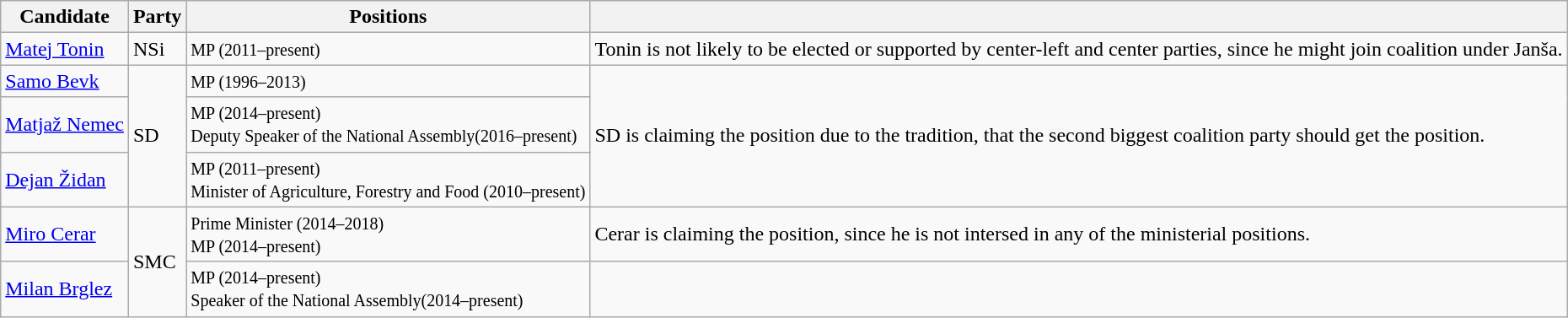<table class="wikitable">
<tr>
<th>Candidate</th>
<th>Party</th>
<th>Positions</th>
<th></th>
</tr>
<tr>
<td><a href='#'>Matej Tonin</a></td>
<td>NSi</td>
<td><small>MP (2011–present)</small></td>
<td>Tonin is not likely to be elected or supported by center-left and center parties, since he might join coalition under Janša.</td>
</tr>
<tr>
<td><a href='#'>Samo Bevk</a></td>
<td rowspan="3">SD</td>
<td><small>MP (1996–2013)</small></td>
<td rowspan="3">SD is claiming the position due to the tradition, that the second biggest coalition party should get the position.</td>
</tr>
<tr>
<td><a href='#'>Matjaž Nemec</a></td>
<td><small>MP (2014–present)</small><br><small>Deputy Speaker of the National Assembly(2016–present)</small></td>
</tr>
<tr>
<td><a href='#'>Dejan Židan</a></td>
<td><small>MP (2011–present)</small><br><small>Minister of Agriculture, Forestry and Food (2010–present)</small></td>
</tr>
<tr>
<td><a href='#'>Miro Cerar</a></td>
<td rowspan="2">SMC</td>
<td><small>Prime Minister (2014–2018)</small><br><small>MP (2014–present)</small></td>
<td>Cerar is claiming the position, since he is not intersed in any of the ministerial positions.</td>
</tr>
<tr>
<td><a href='#'>Milan Brglez</a></td>
<td><small>MP (2014–present)</small><br><small>Speaker of the National Assembly(2014–present)</small></td>
<td></td>
</tr>
</table>
